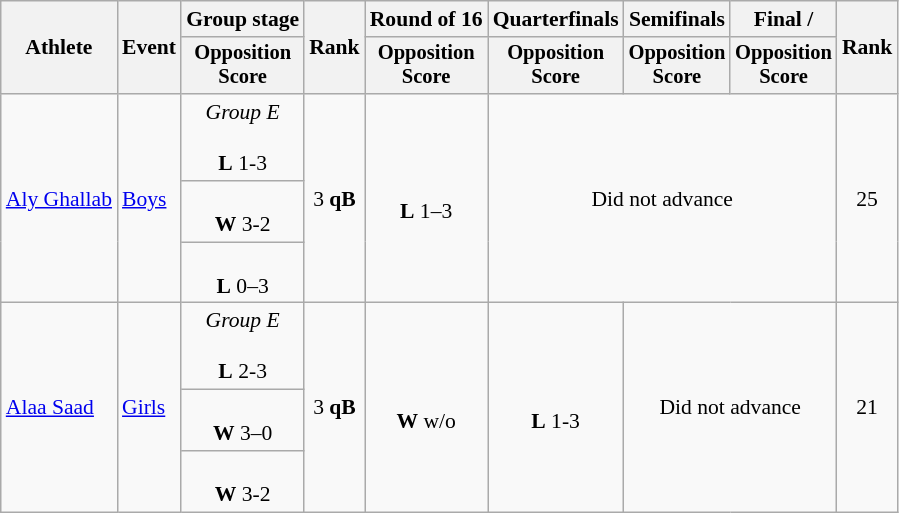<table class=wikitable style="font-size:90%">
<tr>
<th rowspan="2">Athlete</th>
<th rowspan="2">Event</th>
<th>Group stage</th>
<th rowspan="2">Rank</th>
<th>Round of 16</th>
<th>Quarterfinals</th>
<th>Semifinals</th>
<th>Final / </th>
<th rowspan=2>Rank</th>
</tr>
<tr style="font-size:95%">
<th>Opposition<br>Score</th>
<th>Opposition<br>Score</th>
<th>Opposition<br>Score</th>
<th>Opposition<br>Score</th>
<th>Opposition<br>Score</th>
</tr>
<tr align=center>
<td align=left rowspan=3><a href='#'>Aly Ghallab</a></td>
<td align=left rowspan=3><a href='#'>Boys</a></td>
<td><em>Group E</em><br><br><strong>L</strong> 1-3</td>
<td rowspan=3>3 <strong>qB</strong></td>
<td rowspan=3><br><strong>L</strong> 1–3</td>
<td rowspan=3 colspan=3>Did not advance</td>
<td rowspan=3>25</td>
</tr>
<tr align=center>
<td><br><strong>W</strong> 3-2</td>
</tr>
<tr align=center>
<td><br><strong>L</strong> 0–3</td>
</tr>
<tr align=center>
<td align=left rowspan=3><a href='#'>Alaa Saad</a></td>
<td align=left rowspan=3><a href='#'>Girls</a></td>
<td><em>Group E</em><br><br><strong>L</strong> 2-3</td>
<td rowspan=3>3 <strong>qB</strong></td>
<td rowspan=3><br><strong>W</strong> w/o</td>
<td rowspan=3><br><strong>L</strong> 1-3</td>
<td rowspan=3 colspan=2>Did not advance</td>
<td rowspan=3>21</td>
</tr>
<tr align=center>
<td><br><strong>W</strong> 3–0</td>
</tr>
<tr align=center>
<td><br><strong>W</strong> 3-2</td>
</tr>
</table>
